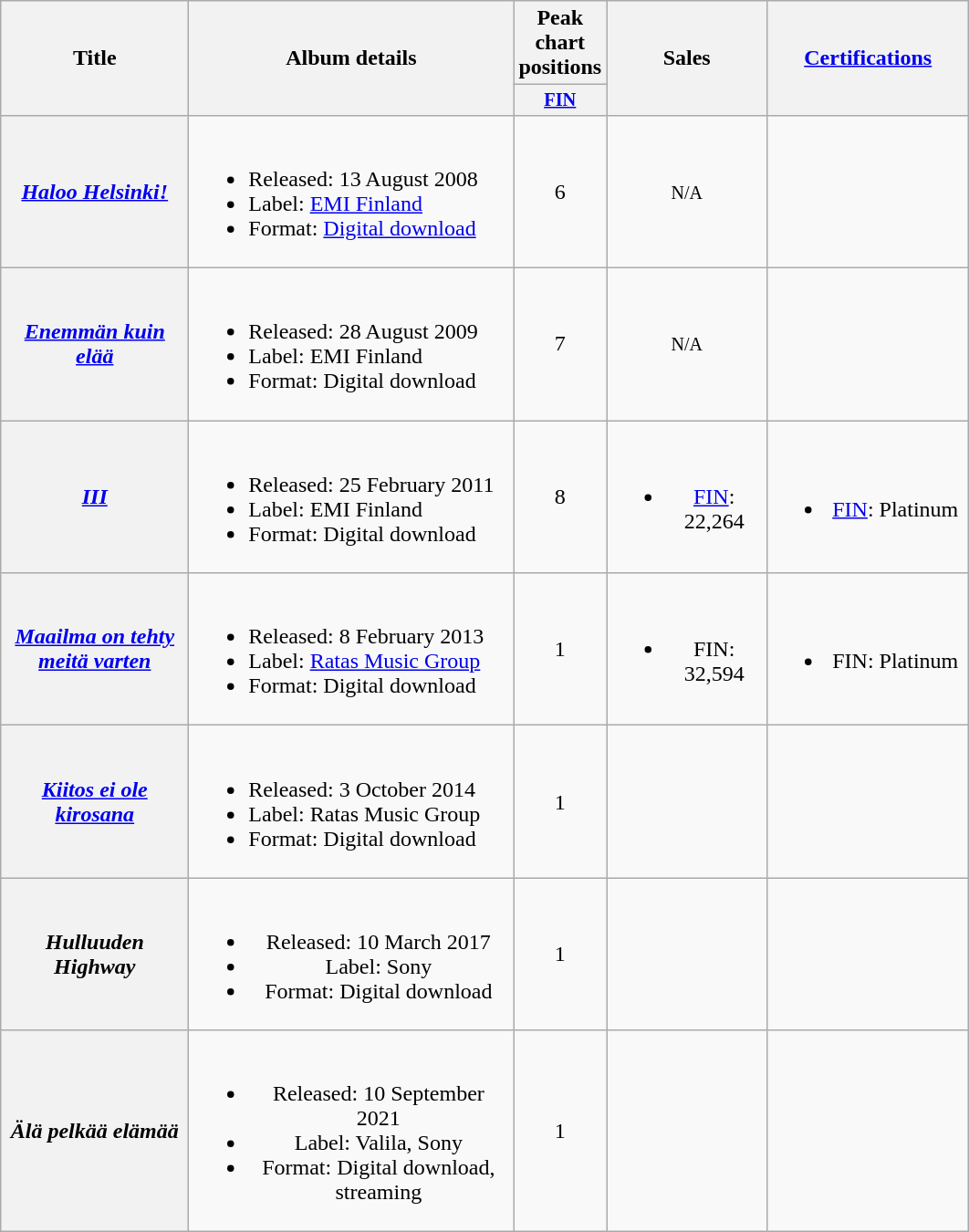<table class="wikitable plainrowheaders" style="text-align:center;">
<tr>
<th rowspan="2" width="130">Title</th>
<th rowspan="2" width="230">Album details</th>
<th colspan="1" width="50">Peak chart positions</th>
<th rowspan="2" width="110">Sales<br></th>
<th rowspan="2" width="140"><a href='#'>Certifications</a><br></th>
</tr>
<tr>
<th style="width:3em;font-size:85%"><a href='#'>FIN</a><br></th>
</tr>
<tr>
<th scope="row"><em><a href='#'>Haloo Helsinki!</a></em></th>
<td align=left><br><ul><li>Released: 13 August 2008</li><li>Label: <a href='#'>EMI Finland</a></li><li>Format: <a href='#'>Digital download</a></li></ul></td>
<td>6</td>
<td><small>N/A</small></td>
<td></td>
</tr>
<tr>
<th scope="row"><em><a href='#'>Enemmän kuin elää</a></em></th>
<td align=left><br><ul><li>Released: 28 August 2009</li><li>Label: EMI Finland</li><li>Format: Digital download</li></ul></td>
<td>7</td>
<td><small>N/A</small></td>
<td></td>
</tr>
<tr>
<th scope="row"><em><a href='#'>III</a></em></th>
<td align=left><br><ul><li>Released: 25 February 2011</li><li>Label: EMI Finland</li><li>Format: Digital download</li></ul></td>
<td>8</td>
<td><br><ul><li><a href='#'>FIN</a>: 22,264</li></ul></td>
<td><br><ul><li><a href='#'>FIN</a>: Platinum</li></ul></td>
</tr>
<tr>
<th scope="row"><em><a href='#'>Maailma on tehty meitä varten</a></em></th>
<td align=left><br><ul><li>Released: 8 February 2013</li><li>Label: <a href='#'>Ratas Music Group</a></li><li>Format: Digital download</li></ul></td>
<td>1</td>
<td><br><ul><li>FIN: 32,594</li></ul></td>
<td><br><ul><li>FIN: Platinum</li></ul></td>
</tr>
<tr>
<th scope="row"><em><a href='#'>Kiitos ei ole kirosana</a></em></th>
<td align=left><br><ul><li>Released: 3 October 2014</li><li>Label: Ratas Music Group</li><li>Format: Digital download</li></ul></td>
<td>1</td>
<td align="center"></td>
<td align="center"></td>
</tr>
<tr>
<th scope="row"><em>Hulluuden Highway</em></th>
<td><br><ul><li>Released: 10 March 2017</li><li>Label: Sony</li><li>Format: Digital download</li></ul></td>
<td>1</td>
<td></td>
<td></td>
</tr>
<tr>
<th scope="row"><em>Älä pelkää elämää</em></th>
<td><br><ul><li>Released: 10 September 2021</li><li>Label: Valila, Sony</li><li>Format: Digital download, streaming</li></ul></td>
<td>1<br></td>
<td></td>
<td></td>
</tr>
</table>
